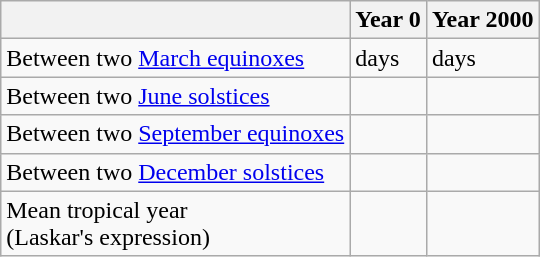<table class=wikitable>
<tr>
<th></th>
<th>Year 0</th>
<th>Year 2000</th>
</tr>
<tr>
<td>Between two <a href='#'>March equinoxes</a></td>
<td> days</td>
<td> days</td>
</tr>
<tr>
<td>Between two <a href='#'>June solstices</a></td>
<td></td>
<td></td>
</tr>
<tr>
<td>Between two <a href='#'>September equinoxes</a></td>
<td></td>
<td></td>
</tr>
<tr>
<td>Between two <a href='#'>December solstices</a></td>
<td></td>
<td></td>
</tr>
<tr>
<td>Mean tropical year<br>(Laskar's expression)</td>
<td></td>
<td></td>
</tr>
</table>
